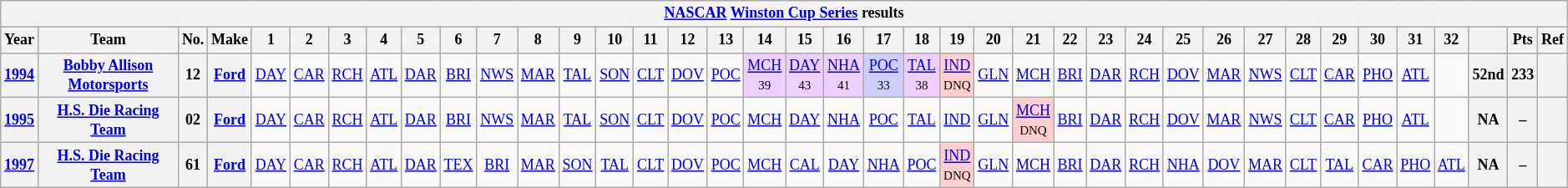<table class="wikitable" style="text-align:center; font-size:75%">
<tr>
<th colspan=45><a href='#'>NASCAR</a> <a href='#'>Winston Cup Series</a> results</th>
</tr>
<tr>
<th>Year</th>
<th>Team</th>
<th>No.</th>
<th>Make</th>
<th>1</th>
<th>2</th>
<th>3</th>
<th>4</th>
<th>5</th>
<th>6</th>
<th>7</th>
<th>8</th>
<th>9</th>
<th>10</th>
<th>11</th>
<th>12</th>
<th>13</th>
<th>14</th>
<th>15</th>
<th>16</th>
<th>17</th>
<th>18</th>
<th>19</th>
<th>20</th>
<th>21</th>
<th>22</th>
<th>23</th>
<th>24</th>
<th>25</th>
<th>26</th>
<th>27</th>
<th>28</th>
<th>29</th>
<th>30</th>
<th>31</th>
<th>32</th>
<th></th>
<th>Pts</th>
<th>Ref</th>
</tr>
<tr>
<th><a href='#'>1994</a></th>
<th><a href='#'>Bobby Allison Motorsports</a></th>
<th>12</th>
<th><a href='#'>Ford</a></th>
<td><a href='#'>DAY</a></td>
<td><a href='#'>CAR</a></td>
<td><a href='#'>RCH</a></td>
<td><a href='#'>ATL</a></td>
<td><a href='#'>DAR</a></td>
<td><a href='#'>BRI</a></td>
<td><a href='#'>NWS</a></td>
<td><a href='#'>MAR</a></td>
<td><a href='#'>TAL</a></td>
<td><a href='#'>SON</a></td>
<td><a href='#'>CLT</a></td>
<td><a href='#'>DOV</a></td>
<td><a href='#'>POC</a></td>
<td style="background:#EFCFFF;"><a href='#'>MCH</a><br><small>39</small></td>
<td style="background:#EFCFFF;"><a href='#'>DAY</a><br><small>43</small></td>
<td style="background:#EFCFFF;"><a href='#'>NHA</a><br><small>41</small></td>
<td style="background:#CFCFFF;"><a href='#'>POC</a><br><small>33</small></td>
<td style="background:#EFCFFF;"><a href='#'>TAL</a><br><small>38</small></td>
<td style="background:#FFCFCF;"><a href='#'>IND</a><br><small>DNQ</small></td>
<td><a href='#'>GLN</a></td>
<td><a href='#'>MCH</a></td>
<td><a href='#'>BRI</a></td>
<td><a href='#'>DAR</a></td>
<td><a href='#'>RCH</a></td>
<td><a href='#'>DOV</a></td>
<td><a href='#'>MAR</a></td>
<td><a href='#'>NWS</a></td>
<td><a href='#'>CLT</a></td>
<td><a href='#'>CAR</a></td>
<td><a href='#'>PHO</a></td>
<td><a href='#'>ATL</a></td>
<td></td>
<th>52nd</th>
<th>233</th>
<th></th>
</tr>
<tr>
<th><a href='#'>1995</a></th>
<th><a href='#'>H.S. Die Racing Team</a></th>
<th>02</th>
<th><a href='#'>Ford</a></th>
<td><a href='#'>DAY</a></td>
<td><a href='#'>CAR</a></td>
<td><a href='#'>RCH</a></td>
<td><a href='#'>ATL</a></td>
<td><a href='#'>DAR</a></td>
<td><a href='#'>BRI</a></td>
<td><a href='#'>NWS</a></td>
<td><a href='#'>MAR</a></td>
<td><a href='#'>TAL</a></td>
<td><a href='#'>SON</a></td>
<td><a href='#'>CLT</a></td>
<td><a href='#'>DOV</a></td>
<td><a href='#'>POC</a></td>
<td><a href='#'>MCH</a></td>
<td><a href='#'>DAY</a></td>
<td><a href='#'>NHA</a></td>
<td><a href='#'>POC</a></td>
<td><a href='#'>TAL</a></td>
<td><a href='#'>IND</a></td>
<td><a href='#'>GLN</a></td>
<td style="background:#FFCFCF;"><a href='#'>MCH</a><br><small>DNQ</small></td>
<td><a href='#'>BRI</a></td>
<td><a href='#'>DAR</a></td>
<td><a href='#'>RCH</a></td>
<td><a href='#'>DOV</a></td>
<td><a href='#'>MAR</a></td>
<td><a href='#'>NWS</a></td>
<td><a href='#'>CLT</a></td>
<td><a href='#'>CAR</a></td>
<td><a href='#'>PHO</a></td>
<td><a href='#'>ATL</a></td>
<td></td>
<th>NA</th>
<th>–</th>
<th></th>
</tr>
<tr>
<th><a href='#'>1997</a></th>
<th><a href='#'>H.S. Die Racing Team</a></th>
<th>61</th>
<th><a href='#'>Ford</a></th>
<td><a href='#'>DAY</a></td>
<td><a href='#'>CAR</a></td>
<td><a href='#'>RCH</a></td>
<td><a href='#'>ATL</a></td>
<td><a href='#'>DAR</a></td>
<td><a href='#'>TEX</a></td>
<td><a href='#'>BRI</a></td>
<td><a href='#'>MAR</a></td>
<td><a href='#'>SON</a></td>
<td><a href='#'>TAL</a></td>
<td><a href='#'>CLT</a></td>
<td><a href='#'>DOV</a></td>
<td><a href='#'>POC</a></td>
<td><a href='#'>MCH</a></td>
<td><a href='#'>CAL</a></td>
<td><a href='#'>DAY</a></td>
<td><a href='#'>NHA</a></td>
<td><a href='#'>POC</a></td>
<td style="background:#FFCFCF;"><a href='#'>IND</a><br><small>DNQ</small></td>
<td><a href='#'>GLN</a></td>
<td><a href='#'>MCH</a></td>
<td><a href='#'>BRI</a></td>
<td><a href='#'>DAR</a></td>
<td><a href='#'>RCH</a></td>
<td><a href='#'>NHA</a></td>
<td><a href='#'>DOV</a></td>
<td><a href='#'>MAR</a></td>
<td><a href='#'>CLT</a></td>
<td><a href='#'>TAL</a></td>
<td><a href='#'>CAR</a></td>
<td><a href='#'>PHO</a></td>
<td><a href='#'>ATL</a></td>
<th>NA</th>
<th>–</th>
<th></th>
</tr>
</table>
